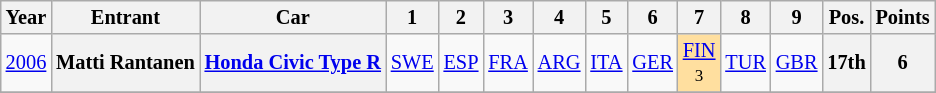<table class="wikitable" style="text-align:center; font-size:85%">
<tr>
<th>Year</th>
<th>Entrant</th>
<th>Car</th>
<th>1</th>
<th>2</th>
<th>3</th>
<th>4</th>
<th>5</th>
<th>6</th>
<th>7</th>
<th>8</th>
<th>9</th>
<th>Pos.</th>
<th>Points</th>
</tr>
<tr>
<td><a href='#'>2006</a></td>
<th nowrap>Matti Rantanen</th>
<th nowrap><a href='#'>Honda Civic Type R</a></th>
<td><a href='#'>SWE</a></td>
<td><a href='#'>ESP</a></td>
<td><a href='#'>FRA</a></td>
<td><a href='#'>ARG</a></td>
<td><a href='#'>ITA</a></td>
<td><a href='#'>GER</a></td>
<td style="background:#FFDF9F;"><a href='#'>FIN</a><br><small>3</small></td>
<td><a href='#'>TUR</a></td>
<td><a href='#'>GBR</a></td>
<th>17th</th>
<th>6</th>
</tr>
<tr>
</tr>
</table>
